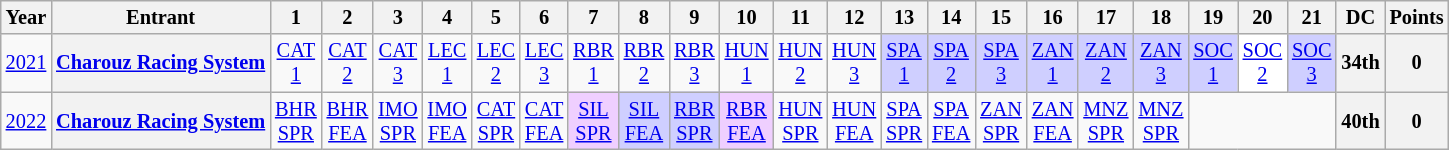<table class="wikitable" style="text-align:center; font-size:85%">
<tr>
<th>Year</th>
<th>Entrant</th>
<th>1</th>
<th>2</th>
<th>3</th>
<th>4</th>
<th>5</th>
<th>6</th>
<th>7</th>
<th>8</th>
<th>9</th>
<th>10</th>
<th>11</th>
<th>12</th>
<th>13</th>
<th>14</th>
<th>15</th>
<th>16</th>
<th>17</th>
<th>18</th>
<th>19</th>
<th>20</th>
<th>21</th>
<th>DC</th>
<th>Points</th>
</tr>
<tr>
<td><a href='#'>2021</a></td>
<th nowrap><a href='#'>Charouz Racing System</a></th>
<td style="background:#;"><a href='#'>CAT<br>1</a></td>
<td style="background:#;"><a href='#'>CAT<br>2</a></td>
<td style="background:#;"><a href='#'>CAT<br>3</a></td>
<td style="background:#;"><a href='#'>LEC<br>1</a></td>
<td style="background:#;"><a href='#'>LEC<br>2</a></td>
<td style="background:#;"><a href='#'>LEC<br>3</a></td>
<td style="background:#;"><a href='#'>RBR<br>1</a></td>
<td style="background:#;"><a href='#'>RBR<br>2</a></td>
<td style="background:#;"><a href='#'>RBR<br>3</a></td>
<td style="background:#;"><a href='#'>HUN<br>1</a></td>
<td style="background:#;"><a href='#'>HUN<br>2</a></td>
<td style="background:#;"><a href='#'>HUN<br>3</a></td>
<td style="background:#CFCFFF;"><a href='#'>SPA<br>1</a><br></td>
<td style="background:#CFCFFF;"><a href='#'>SPA<br>2</a><br></td>
<td style="background:#CFCFFF;"><a href='#'>SPA<br>3</a><br></td>
<td style="background:#CFCFFF;"><a href='#'>ZAN<br>1</a><br></td>
<td style="background:#CFCFFF;"><a href='#'>ZAN<br>2</a><br></td>
<td style="background:#CFCFFF;"><a href='#'>ZAN<br>3</a><br></td>
<td style="background:#CFCFFF;"><a href='#'>SOC<br>1</a><br></td>
<td style="background:#FFFFFF;"><a href='#'>SOC<br>2</a><br></td>
<td style="background:#CFCFFF;"><a href='#'>SOC<br>3</a><br></td>
<th>34th</th>
<th>0</th>
</tr>
<tr>
<td><a href='#'>2022</a></td>
<th nowrap><a href='#'>Charouz Racing System</a></th>
<td style="background:#;"><a href='#'>BHR<br>SPR</a></td>
<td style="background:#;"><a href='#'>BHR<br>FEA</a></td>
<td style="background:#;"><a href='#'>IMO<br>SPR</a></td>
<td style="background:#;"><a href='#'>IMO<br>FEA</a></td>
<td style="background:#;"><a href='#'>CAT<br>SPR</a></td>
<td style="background:#;"><a href='#'>CAT<br>FEA</a></td>
<td style="background:#EFCFFF;"><a href='#'>SIL<br>SPR</a><br></td>
<td style="background:#CFCFFF;"><a href='#'>SIL<br>FEA</a><br></td>
<td style="background:#CFCFFF;"><a href='#'>RBR<br>SPR</a><br></td>
<td style="background:#EFCFFF;"><a href='#'>RBR<br>FEA</a><br></td>
<td style="background:#;"><a href='#'>HUN<br>SPR</a></td>
<td style="background:#;"><a href='#'>HUN<br>FEA</a></td>
<td style="background:#;"><a href='#'>SPA<br>SPR</a></td>
<td style="background:#;"><a href='#'>SPA<br>FEA</a></td>
<td style="background:#;"><a href='#'>ZAN<br>SPR</a></td>
<td style="background:#;"><a href='#'>ZAN<br>FEA</a></td>
<td style="background:#;"><a href='#'>MNZ<br>SPR</a></td>
<td style="background:#;"><a href='#'>MNZ<br>SPR</a></td>
<td colspan=3></td>
<th>40th</th>
<th>0</th>
</tr>
</table>
